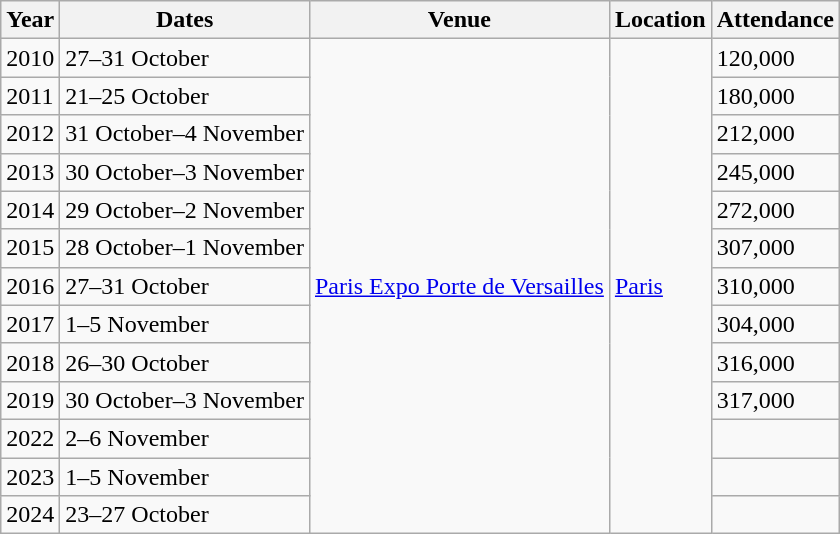<table class="wikitable sortable">
<tr>
<th>Year</th>
<th>Dates</th>
<th>Venue</th>
<th>Location</th>
<th>Attendance</th>
</tr>
<tr>
<td>2010</td>
<td>27–31 October</td>
<td rowspan="13"><a href='#'>Paris Expo Porte de Versailles</a></td>
<td rowspan="13"><a href='#'>Paris</a></td>
<td>120,000</td>
</tr>
<tr>
<td>2011</td>
<td>21–25 October</td>
<td>180,000</td>
</tr>
<tr>
<td>2012</td>
<td>31 October–4 November</td>
<td>212,000</td>
</tr>
<tr>
<td>2013</td>
<td>30 October–3 November</td>
<td>245,000</td>
</tr>
<tr>
<td>2014</td>
<td>29 October–2 November</td>
<td>272,000</td>
</tr>
<tr>
<td>2015</td>
<td>28 October–1 November</td>
<td>307,000</td>
</tr>
<tr>
<td>2016</td>
<td>27–31 October</td>
<td>310,000</td>
</tr>
<tr>
<td>2017</td>
<td>1–5 November</td>
<td>304,000</td>
</tr>
<tr>
<td>2018</td>
<td>26–30 October</td>
<td>316,000</td>
</tr>
<tr>
<td>2019</td>
<td>30 October–3 November</td>
<td>317,000</td>
</tr>
<tr>
<td>2022</td>
<td>2–6 November</td>
<td></td>
</tr>
<tr>
<td>2023</td>
<td>1–5 November</td>
<td></td>
</tr>
<tr>
<td>2024</td>
<td>23–27 October</td>
<td></td>
</tr>
</table>
